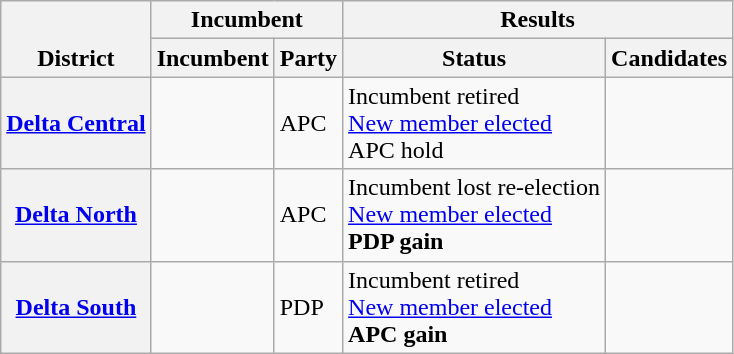<table class="wikitable sortable">
<tr valign=bottom>
<th rowspan=2>District</th>
<th colspan=2>Incumbent</th>
<th colspan=2>Results</th>
</tr>
<tr valign=bottom>
<th>Incumbent</th>
<th>Party</th>
<th>Status</th>
<th>Candidates</th>
</tr>
<tr>
<th><a href='#'>Delta Central</a></th>
<td></td>
<td>APC</td>
<td>Incumbent retired<br><a href='#'>New member elected</a><br>APC hold</td>
<td nowrap></td>
</tr>
<tr>
<th><a href='#'>Delta North</a></th>
<td></td>
<td>APC</td>
<td>Incumbent lost re-election<br><a href='#'>New member elected</a><br><strong>PDP gain</strong></td>
<td nowrap></td>
</tr>
<tr>
<th><a href='#'>Delta South</a></th>
<td></td>
<td>PDP</td>
<td>Incumbent retired<br><a href='#'>New member elected</a><br><strong>APC gain</strong></td>
<td nowrap></td>
</tr>
</table>
